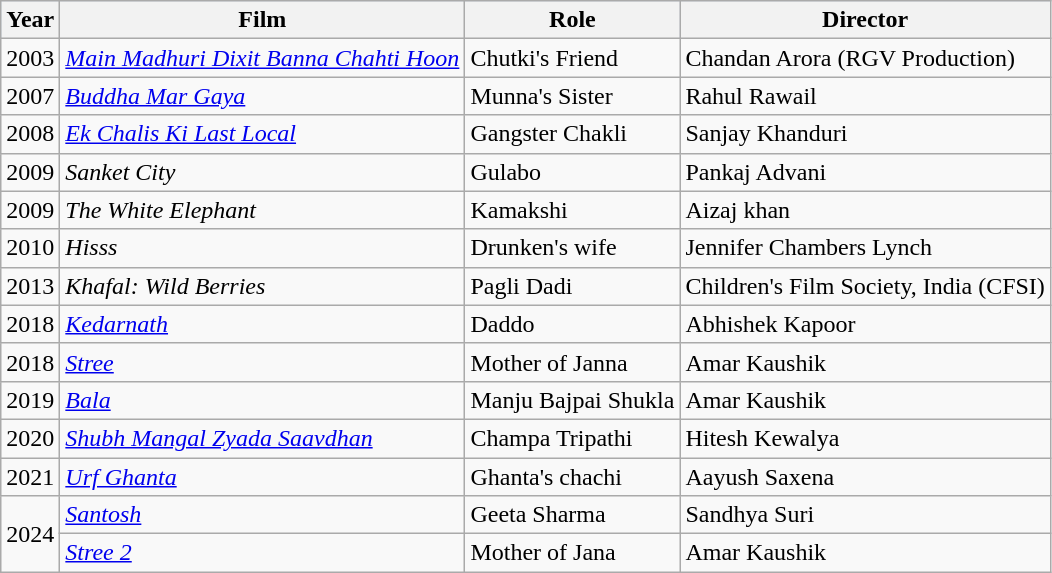<table class="wikitable">
<tr style="background:#d1e4fd;">
<th>Year</th>
<th>Film</th>
<th>Role</th>
<th>Director</th>
</tr>
<tr>
<td>2003</td>
<td><em><a href='#'>Main Madhuri Dixit Banna Chahti Hoon</a></em></td>
<td>Chutki's Friend</td>
<td>Chandan Arora (RGV Production)</td>
</tr>
<tr>
<td>2007</td>
<td><em><a href='#'>Buddha Mar Gaya</a></em></td>
<td>Munna's Sister</td>
<td>Rahul Rawail</td>
</tr>
<tr>
<td>2008</td>
<td><em><a href='#'>Ek Chalis Ki Last Local</a></em></td>
<td>Gangster Chakli</td>
<td>Sanjay Khanduri</td>
</tr>
<tr>
<td>2009</td>
<td><em>Sanket City</em></td>
<td>Gulabo</td>
<td>Pankaj Advani</td>
</tr>
<tr>
<td>2009</td>
<td><em>The White Elephant</em></td>
<td>Kamakshi</td>
<td>Aizaj khan</td>
</tr>
<tr>
<td>2010</td>
<td><em>Hisss</em></td>
<td>Drunken's wife</td>
<td>Jennifer Chambers Lynch</td>
</tr>
<tr>
<td>2013</td>
<td><em>Khafal: Wild Berries</em></td>
<td>Pagli Dadi</td>
<td>Children's Film Society, India (CFSI)</td>
</tr>
<tr>
<td>2018</td>
<td><em><a href='#'>Kedarnath</a></em></td>
<td>Daddo</td>
<td>Abhishek Kapoor</td>
</tr>
<tr>
<td>2018</td>
<td><em><a href='#'>Stree</a></em></td>
<td>Mother of Janna</td>
<td>Amar Kaushik</td>
</tr>
<tr>
<td>2019</td>
<td><em><a href='#'>Bala</a></em></td>
<td>Manju Bajpai Shukla</td>
<td>Amar Kaushik</td>
</tr>
<tr>
<td>2020</td>
<td><em><a href='#'>Shubh Mangal Zyada Saavdhan</a></em></td>
<td>Champa Tripathi</td>
<td>Hitesh Kewalya</td>
</tr>
<tr>
<td>2021</td>
<td><em><a href='#'>Urf Ghanta</a></em></td>
<td>Ghanta's chachi</td>
<td>Aayush Saxena</td>
</tr>
<tr>
<td rowspan="2">2024</td>
<td><em><a href='#'>Santosh</a></em></td>
<td>Geeta Sharma</td>
<td>Sandhya Suri</td>
</tr>
<tr>
<td><em><a href='#'>Stree 2</a></em></td>
<td>Mother of Jana</td>
<td>Amar Kaushik</td>
</tr>
</table>
